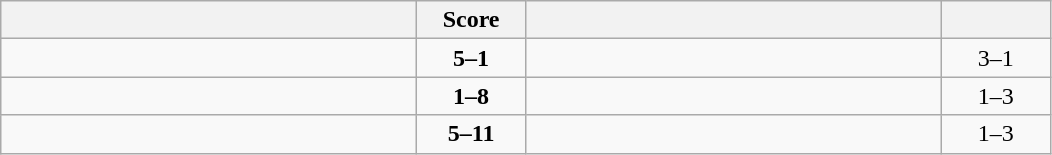<table class="wikitable" style="text-align: center; ">
<tr>
<th align="right" width="270"></th>
<th width="65">Score</th>
<th align="left" width="270"></th>
<th width="65"></th>
</tr>
<tr>
<td align="left"><strong></strong></td>
<td><strong>5–1</strong></td>
<td align="left"></td>
<td>3–1 <strong></strong></td>
</tr>
<tr>
<td align="left"></td>
<td><strong>1–8</strong></td>
<td align="left"><strong></strong></td>
<td>1–3 <strong></strong></td>
</tr>
<tr>
<td align="left"></td>
<td><strong>5–11</strong></td>
<td align="left"><strong></strong></td>
<td>1–3 <strong></strong></td>
</tr>
</table>
